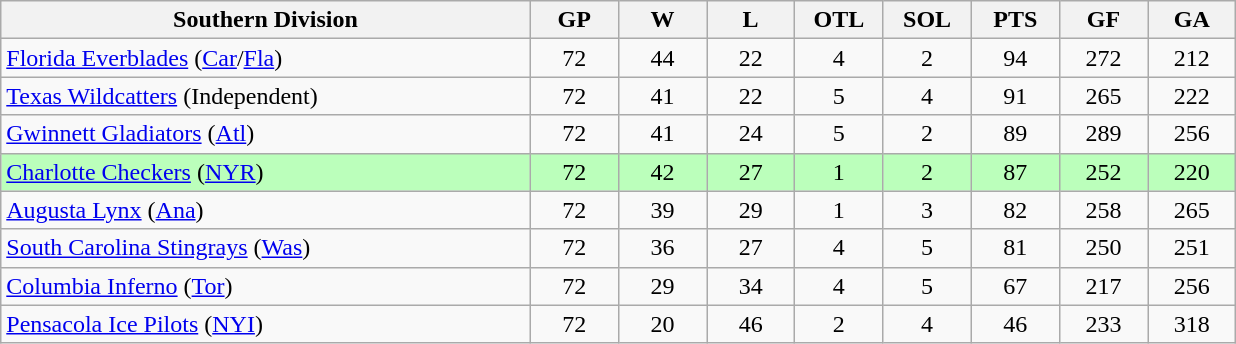<table class="wikitable" style="text-align:center">
<tr>
<th bgcolor="#DDDDFF" width="30%">Southern Division</th>
<th bgcolor="#DDDDFF" width="5%">GP</th>
<th bgcolor="#DDDDFF" width="5%">W</th>
<th bgcolor="#DDDDFF" width="5%">L</th>
<th bgcolor="#DDDDFF" width="5%">OTL</th>
<th bgcolor="#DDDDFF" width="5%">SOL</th>
<th bgcolor="#DDDDFF" width="5%">PTS</th>
<th bgcolor="#DDDDFF" width="5%">GF</th>
<th bgcolor="#DDDDFF" width="5%">GA</th>
</tr>
<tr>
<td align=left><a href='#'>Florida Everblades</a> (<a href='#'>Car</a>/<a href='#'>Fla</a>)</td>
<td>72</td>
<td>44</td>
<td>22</td>
<td>4</td>
<td>2</td>
<td>94</td>
<td>272</td>
<td>212</td>
</tr>
<tr>
<td align=left><a href='#'>Texas Wildcatters</a> (Independent)</td>
<td>72</td>
<td>41</td>
<td>22</td>
<td>5</td>
<td>4</td>
<td>91</td>
<td>265</td>
<td>222</td>
</tr>
<tr>
<td align=left><a href='#'>Gwinnett Gladiators</a> (<a href='#'>Atl</a>)</td>
<td>72</td>
<td>41</td>
<td>24</td>
<td>5</td>
<td>2</td>
<td>89</td>
<td>289</td>
<td>256</td>
</tr>
<tr bgcolor="#bbffbb">
<td align=left><a href='#'>Charlotte Checkers</a> (<a href='#'>NYR</a>)</td>
<td>72</td>
<td>42</td>
<td>27</td>
<td>1</td>
<td>2</td>
<td>87</td>
<td>252</td>
<td>220</td>
</tr>
<tr>
<td align=left><a href='#'>Augusta Lynx</a> (<a href='#'>Ana</a>)</td>
<td>72</td>
<td>39</td>
<td>29</td>
<td>1</td>
<td>3</td>
<td>82</td>
<td>258</td>
<td>265</td>
</tr>
<tr>
<td align=left><a href='#'>South Carolina Stingrays</a> (<a href='#'>Was</a>)</td>
<td>72</td>
<td>36</td>
<td>27</td>
<td>4</td>
<td>5</td>
<td>81</td>
<td>250</td>
<td>251</td>
</tr>
<tr>
<td align=left><a href='#'>Columbia Inferno</a> (<a href='#'>Tor</a>)</td>
<td>72</td>
<td>29</td>
<td>34</td>
<td>4</td>
<td>5</td>
<td>67</td>
<td>217</td>
<td>256</td>
</tr>
<tr>
<td align=left><a href='#'>Pensacola Ice Pilots</a> (<a href='#'>NYI</a>)</td>
<td>72</td>
<td>20</td>
<td>46</td>
<td>2</td>
<td>4</td>
<td>46</td>
<td>233</td>
<td>318</td>
</tr>
</table>
